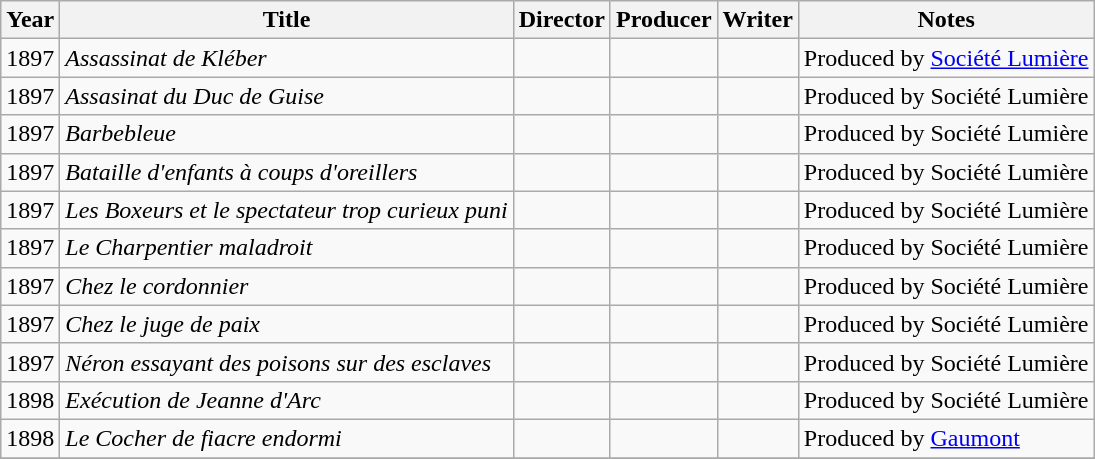<table class="wikitable">
<tr>
<th>Year</th>
<th>Title</th>
<th>Director</th>
<th>Producer</th>
<th>Writer</th>
<th>Notes</th>
</tr>
<tr>
<td>1897</td>
<td><em>Assassinat de Kléber</em></td>
<td></td>
<td></td>
<td></td>
<td>Produced by <a href='#'>Société Lumière</a></td>
</tr>
<tr>
<td>1897</td>
<td><em>Assasinat du Duc de Guise</em></td>
<td></td>
<td></td>
<td></td>
<td>Produced by Société Lumière</td>
</tr>
<tr>
<td>1897</td>
<td><em>Barbebleue</em></td>
<td></td>
<td></td>
<td></td>
<td>Produced by Société Lumière</td>
</tr>
<tr>
<td>1897</td>
<td><em>Bataille d'enfants à coups d'oreillers</em></td>
<td></td>
<td></td>
<td></td>
<td>Produced by Société Lumière</td>
</tr>
<tr>
<td>1897</td>
<td><em>Les Boxeurs et le spectateur trop curieux puni</em></td>
<td></td>
<td></td>
<td></td>
<td>Produced by Société Lumière</td>
</tr>
<tr>
<td>1897</td>
<td><em>Le Charpentier maladroit</em></td>
<td></td>
<td></td>
<td></td>
<td>Produced by Société Lumière</td>
</tr>
<tr>
<td>1897</td>
<td><em>Chez le cordonnier</em></td>
<td></td>
<td></td>
<td></td>
<td>Produced by Société Lumière</td>
</tr>
<tr>
<td>1897</td>
<td><em>Chez le juge de paix</em></td>
<td></td>
<td></td>
<td></td>
<td>Produced by Société Lumière</td>
</tr>
<tr>
<td>1897</td>
<td><em>Néron essayant des poisons sur des esclaves</em></td>
<td></td>
<td></td>
<td></td>
<td>Produced by Société Lumière</td>
</tr>
<tr>
<td>1898</td>
<td><em>Exécution de Jeanne d'Arc</em></td>
<td></td>
<td></td>
<td></td>
<td>Produced by Société Lumière</td>
</tr>
<tr>
<td>1898</td>
<td><em>Le Cocher de fiacre endormi</em></td>
<td></td>
<td></td>
<td></td>
<td>Produced by <a href='#'>Gaumont</a></td>
</tr>
<tr>
</tr>
</table>
